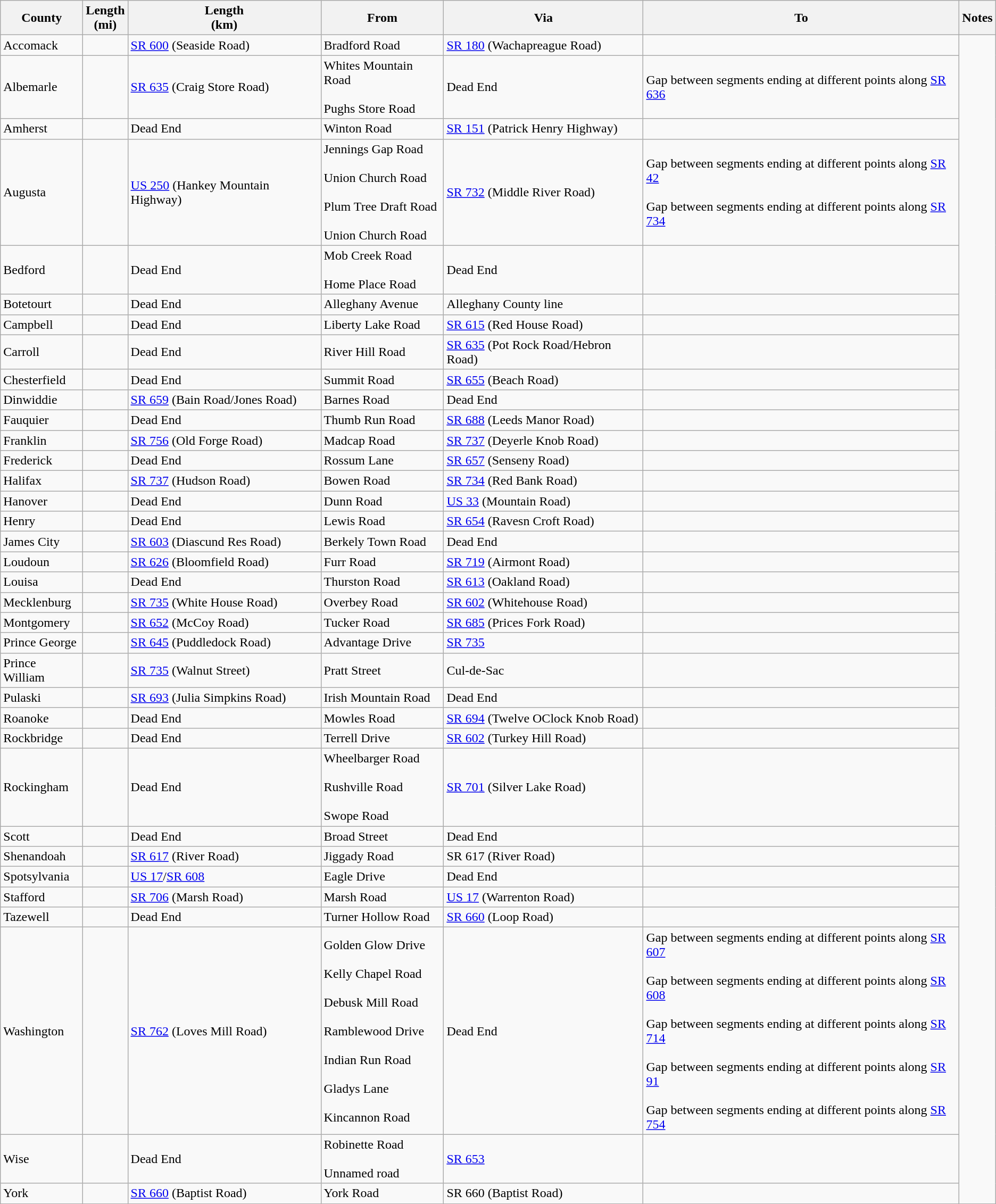<table class="wikitable sortable">
<tr>
<th>County</th>
<th>Length<br>(mi)</th>
<th>Length<br>(km)</th>
<th class="unsortable">From</th>
<th class="unsortable">Via</th>
<th class="unsortable">To</th>
<th class="unsortable">Notes</th>
</tr>
<tr>
<td id="Accomack">Accomack</td>
<td></td>
<td><a href='#'>SR 600</a> (Seaside Road)</td>
<td>Bradford Road</td>
<td><a href='#'>SR 180</a> (Wachapreague Road)</td>
<td></td>
</tr>
<tr>
<td id="Albemarle">Albemarle</td>
<td></td>
<td><a href='#'>SR 635</a> (Craig Store Road)</td>
<td>Whites Mountain Road<br><br>Pughs Store Road</td>
<td>Dead End</td>
<td>Gap between segments ending at different points along <a href='#'>SR 636</a><br>
</td>
</tr>
<tr>
<td id="Amherst">Amherst</td>
<td></td>
<td>Dead End</td>
<td>Winton Road</td>
<td><a href='#'>SR 151</a> (Patrick Henry Highway)</td>
<td><br>
</td>
</tr>
<tr>
<td id="Augusta">Augusta</td>
<td></td>
<td><a href='#'>US 250</a> (Hankey Mountain Highway)</td>
<td>Jennings Gap Road<br><br>Union Church Road<br><br>Plum Tree Draft Road<br><br>Union Church Road</td>
<td><a href='#'>SR 732</a> (Middle River Road)</td>
<td>Gap between segments ending at different points along <a href='#'>SR 42</a><br><br>Gap between segments ending at different points along <a href='#'>SR 734</a><br></td>
</tr>
<tr>
<td id="Bedford">Bedford</td>
<td></td>
<td>Dead End</td>
<td>Mob Creek Road<br><br>Home Place Road</td>
<td>Dead End</td>
<td><br></td>
</tr>
<tr>
<td id="Botetourt">Botetourt</td>
<td></td>
<td>Dead End</td>
<td>Alleghany Avenue</td>
<td>Alleghany County line</td>
<td><br>

</td>
</tr>
<tr>
<td id="Campbell">Campbell</td>
<td></td>
<td>Dead End</td>
<td>Liberty Lake Road</td>
<td><a href='#'>SR 615</a> (Red House Road)</td>
<td><br></td>
</tr>
<tr>
<td id="Carroll">Carroll</td>
<td></td>
<td>Dead End</td>
<td>River Hill Road</td>
<td><a href='#'>SR 635</a> (Pot Rock Road/Hebron Road)</td>
<td><br>
</td>
</tr>
<tr>
<td id="Chesterfield">Chesterfield</td>
<td></td>
<td>Dead End</td>
<td>Summit Road</td>
<td><a href='#'>SR 655</a> (Beach Road)</td>
<td><br>



</td>
</tr>
<tr>
<td id="Dinwiddie">Dinwiddie</td>
<td></td>
<td><a href='#'>SR 659</a> (Bain Road/Jones Road)</td>
<td>Barnes Road</td>
<td>Dead End</td>
<td><br>
</td>
</tr>
<tr>
<td id="Fauquier">Fauquier</td>
<td></td>
<td>Dead End</td>
<td>Thumb Run Road</td>
<td><a href='#'>SR 688</a> (Leeds Manor Road)</td>
<td><br>
</td>
</tr>
<tr>
<td id="Franklin">Franklin</td>
<td></td>
<td><a href='#'>SR 756</a> (Old Forge Road)</td>
<td>Madcap Road</td>
<td><a href='#'>SR 737</a> (Deyerle Knob Road)</td>
<td></td>
</tr>
<tr>
<td id="Frederick">Frederick</td>
<td></td>
<td>Dead End</td>
<td>Rossum Lane</td>
<td><a href='#'>SR 657</a> (Senseny Road)</td>
<td><br>




</td>
</tr>
<tr>
<td id="Halifax">Halifax</td>
<td></td>
<td><a href='#'>SR 737</a> (Hudson Road)</td>
<td>Bowen Road</td>
<td><a href='#'>SR 734</a> (Red Bank Road)</td>
<td></td>
</tr>
<tr>
<td id="Hanover">Hanover</td>
<td></td>
<td>Dead End</td>
<td>Dunn Road</td>
<td><a href='#'>US 33</a> (Mountain Road)</td>
<td><br></td>
</tr>
<tr>
<td id="Henry">Henry</td>
<td></td>
<td>Dead End</td>
<td>Lewis Road</td>
<td><a href='#'>SR 654</a> (Ravesn Croft Road)</td>
<td><br>
</td>
</tr>
<tr>
<td id="James City">James City</td>
<td></td>
<td><a href='#'>SR 603</a> (Diascund Res Road)</td>
<td>Berkely Town Road</td>
<td>Dead End</td>
<td><br>



</td>
</tr>
<tr>
<td id="Loudoun">Loudoun</td>
<td></td>
<td><a href='#'>SR 626</a> (Bloomfield Road)</td>
<td>Furr Road</td>
<td><a href='#'>SR 719</a> (Airmont Road)</td>
<td></td>
</tr>
<tr>
<td id="Louisa">Louisa</td>
<td></td>
<td>Dead End</td>
<td>Thurston Road</td>
<td><a href='#'>SR 613</a> (Oakland Road)</td>
<td><br>

</td>
</tr>
<tr>
<td id="Mecklenburg">Mecklenburg</td>
<td></td>
<td><a href='#'>SR 735</a> (White House Road)</td>
<td>Overbey Road</td>
<td><a href='#'>SR 602</a> (Whitehouse Road)</td>
<td><br></td>
</tr>
<tr>
<td id="Montgomery">Montgomery</td>
<td></td>
<td><a href='#'>SR 652</a> (McCoy Road)</td>
<td>Tucker Road</td>
<td><a href='#'>SR 685</a> (Prices Fork Road)</td>
<td><br>









</td>
</tr>
<tr>
<td id="Prince George">Prince George</td>
<td></td>
<td><a href='#'>SR 645</a> (Puddledock Road)</td>
<td>Advantage Drive</td>
<td><a href='#'>SR 735</a></td>
<td></td>
</tr>
<tr>
<td id="Prince William">Prince William</td>
<td></td>
<td><a href='#'>SR 735</a> (Walnut Street)</td>
<td>Pratt Street</td>
<td>Cul-de-Sac</td>
<td></td>
</tr>
<tr>
<td id="Pulaski">Pulaski</td>
<td></td>
<td><a href='#'>SR 693</a> (Julia Simpkins Road)</td>
<td>Irish Mountain Road</td>
<td>Dead End</td>
<td><br>
</td>
</tr>
<tr>
<td id="Roanoke">Roanoke</td>
<td></td>
<td>Dead End</td>
<td>Mowles Road</td>
<td><a href='#'>SR 694</a> (Twelve OClock Knob Road)</td>
<td></td>
</tr>
<tr>
<td id="Rockbridge">Rockbridge</td>
<td></td>
<td>Dead End</td>
<td>Terrell Drive</td>
<td><a href='#'>SR 602</a> (Turkey Hill Road)</td>
<td></td>
</tr>
<tr>
<td id="Rockingham">Rockingham</td>
<td></td>
<td>Dead End</td>
<td>Wheelbarger Road<br><br>Rushville Road<br><br>Swope Road</td>
<td><a href='#'>SR 701</a> (Silver Lake Road)</td>
<td><br></td>
</tr>
<tr>
<td id="Scott">Scott</td>
<td></td>
<td>Dead End</td>
<td>Broad Street</td>
<td>Dead End</td>
<td></td>
</tr>
<tr>
<td id="Shenandoah">Shenandoah</td>
<td></td>
<td><a href='#'>SR 617</a> (River Road)</td>
<td>Jiggady Road</td>
<td>SR 617 (River Road)</td>
<td><br>
</td>
</tr>
<tr>
<td id="Spotsylvania">Spotsylvania</td>
<td></td>
<td><a href='#'>US 17</a>/<a href='#'>SR 608</a></td>
<td>Eagle Drive</td>
<td>Dead End</td>
<td></td>
</tr>
<tr>
<td id="Stafford">Stafford</td>
<td></td>
<td><a href='#'>SR 706</a> (Marsh Road)</td>
<td>Marsh Road</td>
<td><a href='#'>US 17</a> (Warrenton Road)</td>
<td><br>
</td>
</tr>
<tr>
<td id="Tazewell">Tazewell</td>
<td></td>
<td>Dead End</td>
<td>Turner Hollow Road</td>
<td><a href='#'>SR 660</a> (Loop Road)</td>
<td><br></td>
</tr>
<tr>
<td id="Washington">Washington</td>
<td></td>
<td><a href='#'>SR 762</a> (Loves Mill Road)</td>
<td>Golden Glow Drive<br><br>Kelly Chapel Road<br><br>Debusk Mill Road<br><br>Ramblewood Drive<br><br>Indian Run Road<br><br>Gladys Lane<br><br>Kincannon Road</td>
<td>Dead End</td>
<td>Gap between segments ending at different points along <a href='#'>SR 607</a><br><br>Gap between segments ending at different points along <a href='#'>SR 608</a><br><br>Gap between segments ending at different points along <a href='#'>SR 714</a><br><br>Gap between segments ending at different points along <a href='#'>SR 91</a><br><br>Gap between segments ending at different points along <a href='#'>SR 754</a><br></td>
</tr>
<tr>
<td id="Wise">Wise</td>
<td></td>
<td>Dead End</td>
<td>Robinette Road<br><br>Unnamed road</td>
<td><a href='#'>SR 653</a></td>
<td><br></td>
</tr>
<tr>
<td id="York">York</td>
<td></td>
<td><a href='#'>SR 660</a> (Baptist Road)</td>
<td>York Road</td>
<td>SR 660 (Baptist Road)</td>
<td></td>
</tr>
</table>
